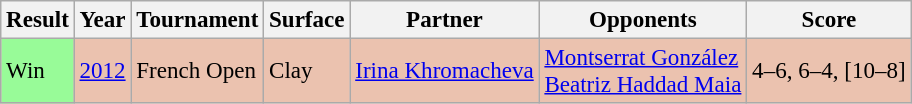<table class="sortable wikitable" style=font-size:96%>
<tr>
<th>Result</th>
<th>Year</th>
<th>Tournament</th>
<th>Surface</th>
<th>Partner</th>
<th>Opponents</th>
<th>Score</th>
</tr>
<tr style="background: #EBC2AF">
<td bgcolor="98FB98">Win</td>
<td><a href='#'>2012</a></td>
<td>French Open</td>
<td>Clay</td>
<td> <a href='#'>Irina Khromacheva</a></td>
<td> <a href='#'>Montserrat González</a> <br>  <a href='#'>Beatriz Haddad Maia</a></td>
<td>4–6, 6–4, [10–8]</td>
</tr>
</table>
